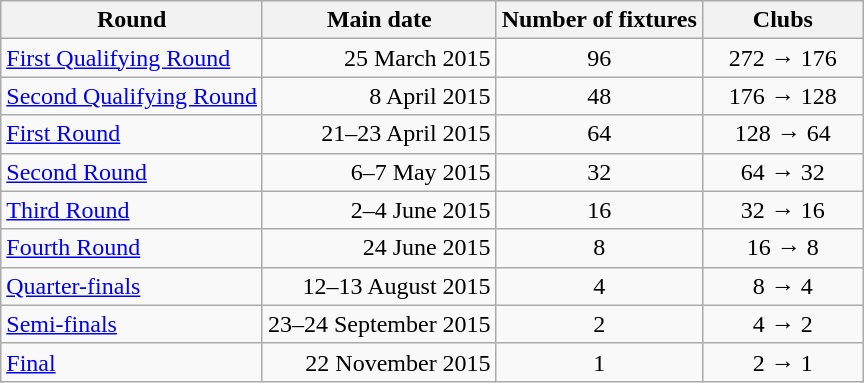<table class="wikitable" style="text-align:center">
<tr>
<th>Round</th>
<th>Main date</th>
<th>Number of fixtures</th>
<th width=100>Clubs</th>
</tr>
<tr>
<td align=left><a href='#'>First Qualifying Round</a></td>
<td align=right>25 March 2015</td>
<td>96</td>
<td>272 → 176</td>
</tr>
<tr>
<td align=left><a href='#'>Second Qualifying Round</a></td>
<td align=right>8 April 2015</td>
<td>48</td>
<td>176 → 128</td>
</tr>
<tr>
<td align=left><a href='#'>First Round</a></td>
<td align=right>21–23 April 2015</td>
<td>64</td>
<td>128 → 64</td>
</tr>
<tr>
<td align=left><a href='#'>Second Round</a></td>
<td align=right>6–7 May 2015</td>
<td>32</td>
<td>64 → 32</td>
</tr>
<tr>
<td align=left><a href='#'>Third Round</a></td>
<td align=right>2–4 June 2015</td>
<td>16</td>
<td>32 → 16</td>
</tr>
<tr>
<td align=left><a href='#'>Fourth Round</a></td>
<td align=right>24 June 2015</td>
<td>8</td>
<td>16 → 8</td>
</tr>
<tr>
<td align=left><a href='#'>Quarter-finals</a></td>
<td align=right>12–13 August 2015</td>
<td>4</td>
<td>8 → 4</td>
</tr>
<tr>
<td align=left><a href='#'>Semi-finals</a></td>
<td align=right>23–24 September 2015</td>
<td>2</td>
<td>4 → 2</td>
</tr>
<tr>
<td align=left><a href='#'>Final</a></td>
<td align=right>22 November 2015</td>
<td>1</td>
<td>2 → 1</td>
</tr>
</table>
